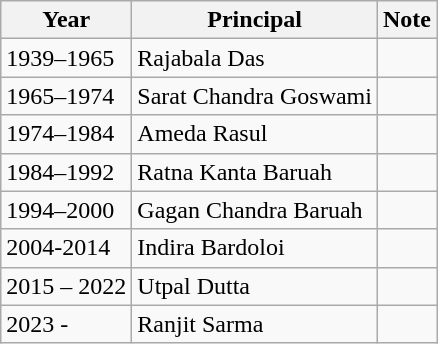<table class=wikitable>
<tr>
<th>Year</th>
<th>Principal</th>
<th>Note</th>
</tr>
<tr>
<td>1939–1965</td>
<td>Rajabala Das</td>
<td></td>
</tr>
<tr>
<td>1965–1974</td>
<td>Sarat Chandra Goswami</td>
<td></td>
</tr>
<tr>
<td>1974–1984</td>
<td>Ameda Rasul</td>
<td></td>
</tr>
<tr>
<td>1984–1992</td>
<td>Ratna Kanta Baruah</td>
<td></td>
</tr>
<tr>
<td>1994–2000</td>
<td>Gagan Chandra Baruah</td>
<td></td>
</tr>
<tr>
<td>2004-2014</td>
<td>Indira Bardoloi</td>
<td></td>
</tr>
<tr>
<td>2015 – 2022</td>
<td>Utpal Dutta</td>
<td></td>
</tr>
<tr>
<td>2023 -</td>
<td>Ranjit Sarma</td>
</tr>
</table>
